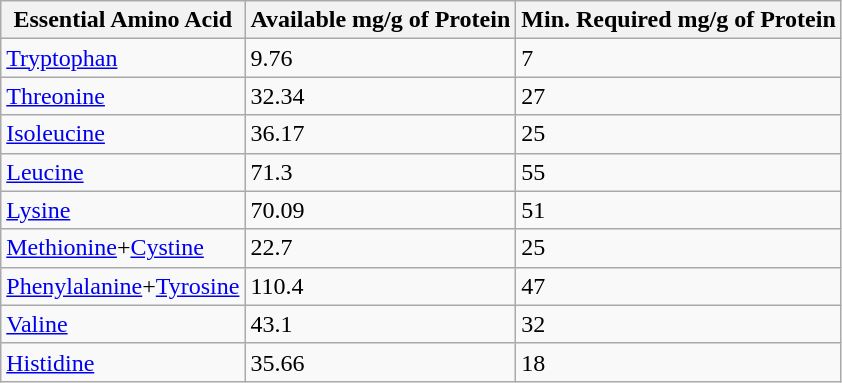<table class="wikitable">
<tr>
<th>Essential Amino Acid</th>
<th>Available mg/g of Protein</th>
<th>Min. Required mg/g of Protein</th>
</tr>
<tr>
<td><a href='#'>Tryptophan</a></td>
<td>9.76</td>
<td>7</td>
</tr>
<tr>
<td><a href='#'>Threonine</a></td>
<td>32.34</td>
<td>27</td>
</tr>
<tr>
<td><a href='#'>Isoleucine</a></td>
<td>36.17</td>
<td>25</td>
</tr>
<tr>
<td><a href='#'>Leucine</a></td>
<td>71.3</td>
<td>55</td>
</tr>
<tr>
<td><a href='#'>Lysine</a></td>
<td>70.09</td>
<td>51</td>
</tr>
<tr>
<td><a href='#'>Methionine</a>+<a href='#'>Cystine</a></td>
<td>22.7</td>
<td>25</td>
</tr>
<tr>
<td><a href='#'>Phenylalanine</a>+<a href='#'>Tyrosine</a></td>
<td>110.4</td>
<td>47</td>
</tr>
<tr>
<td><a href='#'>Valine</a></td>
<td>43.1</td>
<td>32</td>
</tr>
<tr>
<td><a href='#'>Histidine</a></td>
<td>35.66</td>
<td>18</td>
</tr>
</table>
